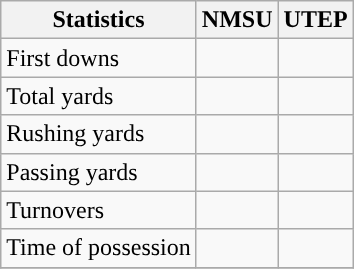<table class="wikitable" style="float: left;">
<tr>
<th>Statistics</th>
<th>NMSU</th>
<th>UTEP</th>
</tr>
<tr>
<td>First downs</td>
<td></td>
<td></td>
</tr>
<tr>
<td>Total yards</td>
<td></td>
<td></td>
</tr>
<tr>
<td>Rushing yards</td>
<td></td>
<td></td>
</tr>
<tr>
<td>Passing yards</td>
<td></td>
<td></td>
</tr>
<tr>
<td>Turnovers</td>
<td></td>
<td></td>
</tr>
<tr>
<td>Time of possession</td>
<td></td>
<td></td>
</tr>
<tr>
</tr>
</table>
